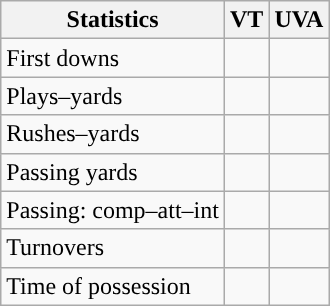<table class="wikitable" style="float:left">
<tr>
<th>Statistics</th>
<th>VT</th>
<th>UVA</th>
</tr>
<tr>
<td>First downs</td>
<td></td>
<td></td>
</tr>
<tr>
<td>Plays–yards</td>
<td></td>
<td></td>
</tr>
<tr>
<td>Rushes–yards</td>
<td></td>
<td></td>
</tr>
<tr>
<td>Passing yards</td>
<td></td>
<td></td>
</tr>
<tr>
<td>Passing: comp–att–int</td>
<td></td>
<td></td>
</tr>
<tr>
<td>Turnovers</td>
<td></td>
<td></td>
</tr>
<tr>
<td>Time of possession</td>
<td></td>
<td></td>
</tr>
</table>
